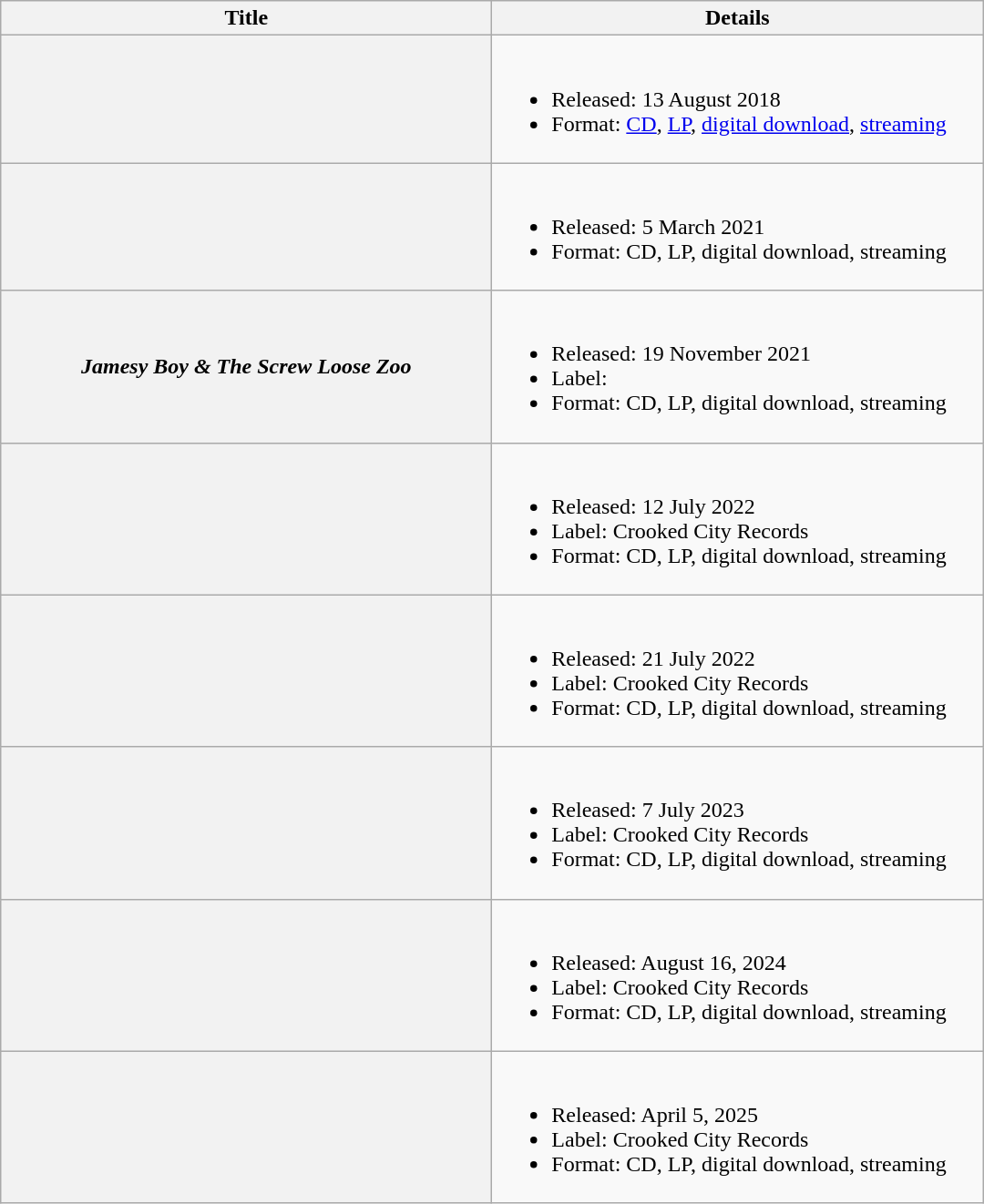<table class="wikitable plainrowheaders" style="text-align: left;">
<tr>
<th scope="col" style="width:22em;">Title</th>
<th scope="col" style="width:22em;">Details</th>
</tr>
<tr>
<th scope="row"><em></em></th>
<td><br><ul><li>Released: 13 August 2018</li><li>Format: <a href='#'>CD</a>, <a href='#'>LP</a>, <a href='#'>digital download</a>, <a href='#'>streaming</a></li></ul></td>
</tr>
<tr>
<th scope="row"><em></em></th>
<td><br><ul><li>Released: 5 March 2021</li><li>Format: CD, LP, digital download, streaming</li></ul></td>
</tr>
<tr>
<th scope="row"><em>Jamesy Boy & The Screw Loose Zoo</em></th>
<td><br><ul><li>Released: 19 November 2021</li><li>Label: </li><li>Format: CD, LP, digital download, streaming</li></ul></td>
</tr>
<tr>
<th scope="row"><em></em></th>
<td><br><ul><li>Released: 12 July 2022</li><li>Label: Crooked City Records</li><li>Format: CD, LP, digital download, streaming</li></ul></td>
</tr>
<tr>
<th scope="row"><em></em></th>
<td><br><ul><li>Released: 21 July 2022</li><li>Label: Crooked City Records</li><li>Format: CD, LP, digital download, streaming</li></ul></td>
</tr>
<tr>
<th scope="row"><em></em></th>
<td><br><ul><li>Released: 7 July 2023</li><li>Label: Crooked City Records</li><li>Format: CD, LP, digital download, streaming</li></ul></td>
</tr>
<tr>
<th><em></em></th>
<td><br><ul><li>Released: August 16, 2024</li><li>Label: Crooked City Records</li><li>Format: CD, LP, digital download, streaming</li></ul></td>
</tr>
<tr>
<th></th>
<td><br><ul><li>Released: April 5, 2025</li><li>Label: Crooked City Records</li><li>Format: CD, LP, digital download, streaming</li></ul></td>
</tr>
</table>
